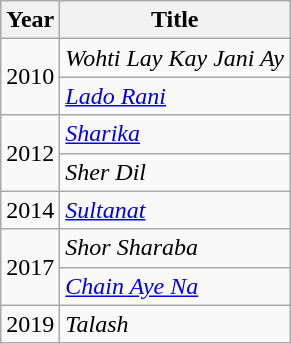<table class="wikitable sortable">
<tr>
<th>Year</th>
<th>Title</th>
</tr>
<tr>
<td rowspan = "2">2010</td>
<td><em>Wohti Lay Kay Jani Ay</em></td>
</tr>
<tr>
<td><em><a href='#'>Lado Rani</a></em></td>
</tr>
<tr>
<td rowspan = "2">2012</td>
<td><em><a href='#'>Sharika</a></em></td>
</tr>
<tr>
<td><em>Sher Dil</em></td>
</tr>
<tr>
<td>2014</td>
<td><em><a href='#'>Sultanat</a></em></td>
</tr>
<tr>
<td rowspan = "2">2017</td>
<td><em>Shor Sharaba</em></td>
</tr>
<tr>
<td><em><a href='#'>Chain Aye Na</a></em></td>
</tr>
<tr>
<td>2019</td>
<td><em>Talash</em></td>
</tr>
</table>
